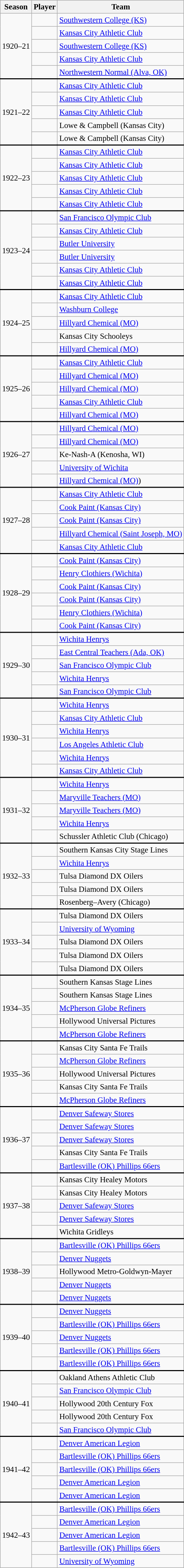<table class="wikitable"  style="font-size:95%">
<tr>
<th>Season</th>
<th>Player</th>
<th>Team</th>
</tr>
<tr align=center>
<td rowspan=5>1920–21</td>
<td></td>
<td align=left><a href='#'>Southwestern College (KS)</a></td>
</tr>
<tr align=center>
<td></td>
<td align=left><a href='#'>Kansas City Athletic Club</a></td>
</tr>
<tr align=center>
<td></td>
<td align=left><a href='#'>Southwestern College (KS)</a></td>
</tr>
<tr align=center>
<td></td>
<td align=left><a href='#'>Kansas City Athletic Club</a></td>
</tr>
<tr align=center>
<td></td>
<td align=left><a href='#'>Northwestern Normal (Alva, OK)</a></td>
</tr>
<tr style="border-top:2px solid black" align=center>
<td rowspan=5>1921–22</td>
<td></td>
<td align=left><a href='#'>Kansas City Athletic Club</a></td>
</tr>
<tr align=center>
<td></td>
<td align=left><a href='#'>Kansas City Athletic Club</a></td>
</tr>
<tr align=center>
<td></td>
<td align=left><a href='#'>Kansas City Athletic Club</a></td>
</tr>
<tr align=center>
<td></td>
<td align=left>Lowe & Campbell (Kansas City)</td>
</tr>
<tr align=center>
<td></td>
<td align=left>Lowe & Campbell (Kansas City)</td>
</tr>
<tr style="border-top:2px solid black" align=center>
<td rowspan=5>1922–23</td>
<td></td>
<td align=left><a href='#'>Kansas City Athletic Club</a></td>
</tr>
<tr align=center>
<td></td>
<td align=left><a href='#'>Kansas City Athletic Club</a></td>
</tr>
<tr align=center>
<td></td>
<td align=left><a href='#'>Kansas City Athletic Club</a></td>
</tr>
<tr align=center>
<td></td>
<td align=left><a href='#'>Kansas City Athletic Club</a></td>
</tr>
<tr align=center>
<td></td>
<td align=left><a href='#'>Kansas City Athletic Club</a></td>
</tr>
<tr style="border-top:2px solid black" align=center>
<td rowspan=6>1923–24</td>
<td></td>
<td align=left><a href='#'>San Francisco Olympic Club</a></td>
</tr>
<tr align=center>
<td></td>
<td align=left><a href='#'>Kansas City Athletic Club</a></td>
</tr>
<tr align=center>
<td></td>
<td align=left><a href='#'>Butler University</a></td>
</tr>
<tr align=center>
<td></td>
<td align=left><a href='#'>Butler University</a></td>
</tr>
<tr align=center>
<td></td>
<td align=left><a href='#'>Kansas City Athletic Club</a></td>
</tr>
<tr align=center>
<td></td>
<td align=left><a href='#'>Kansas City Athletic Club</a></td>
</tr>
<tr style="border-top:2px solid black" align=center>
<td rowspan=5>1924–25</td>
<td></td>
<td align=left><a href='#'>Kansas City Athletic Club</a></td>
</tr>
<tr align=center>
<td></td>
<td align=left><a href='#'>Washburn College</a></td>
</tr>
<tr align=center>
<td></td>
<td align=left><a href='#'>Hillyard Chemical (MO)</a></td>
</tr>
<tr align=center>
<td></td>
<td align=left>Kansas City Schooleys</td>
</tr>
<tr align=center>
<td></td>
<td align=left><a href='#'>Hillyard Chemical (MO)</a></td>
</tr>
<tr style="border-top:2px solid black" align=center>
<td rowspan=5>1925–26</td>
<td></td>
<td align=left><a href='#'>Kansas City Athletic Club</a></td>
</tr>
<tr align=center>
<td></td>
<td align=left><a href='#'>Hillyard Chemical (MO)</a></td>
</tr>
<tr align=center>
<td></td>
<td align=left><a href='#'>Hillyard Chemical (MO)</a></td>
</tr>
<tr align=center>
<td></td>
<td align=left><a href='#'>Kansas City Athletic Club</a></td>
</tr>
<tr align=center>
<td></td>
<td align=left><a href='#'>Hillyard Chemical (MO)</a></td>
</tr>
<tr style="border-top:2px solid black" align=center>
<td rowspan=5>1926–27</td>
<td></td>
<td align=left><a href='#'>Hillyard Chemical (MO)</a></td>
</tr>
<tr align=center>
<td></td>
<td align=left><a href='#'>Hillyard Chemical (MO)</a></td>
</tr>
<tr align=center>
<td></td>
<td align=left>Ke-Nash-A (Kenosha, WI)</td>
</tr>
<tr align=center>
<td></td>
<td align=left><a href='#'>University of Wichita</a></td>
</tr>
<tr align=center>
<td></td>
<td align=left><a href='#'>Hillyard Chemical (MO)</a>)</td>
</tr>
<tr style="border-top:2px solid black" align=center>
<td rowspan=5>1927–28</td>
<td></td>
<td align=left><a href='#'>Kansas City Athletic Club</a></td>
</tr>
<tr align=center>
<td></td>
<td align=left><a href='#'>Cook Paint (Kansas City)</a></td>
</tr>
<tr align=center>
<td></td>
<td align=left><a href='#'>Cook Paint (Kansas City)</a></td>
</tr>
<tr align=center>
<td></td>
<td align=left><a href='#'>Hillyard Chemical (Saint Joseph, MO)</a></td>
</tr>
<tr align=center>
<td></td>
<td align=left><a href='#'>Kansas City Athletic Club</a></td>
</tr>
<tr style="border-top:2px solid black" align=center>
<td rowspan=6>1928–29</td>
<td></td>
<td align=left><a href='#'>Cook Paint (Kansas City)</a></td>
</tr>
<tr align=center>
<td></td>
<td align=left><a href='#'>Henry Clothiers (Wichita)</a></td>
</tr>
<tr align=center>
<td></td>
<td align=left><a href='#'>Cook Paint (Kansas City)</a></td>
</tr>
<tr align=center>
<td></td>
<td align=left><a href='#'>Cook Paint (Kansas City)</a></td>
</tr>
<tr align=center>
<td></td>
<td align=left><a href='#'>Henry Clothiers (Wichita)</a></td>
</tr>
<tr align=center>
<td></td>
<td align=left><a href='#'>Cook Paint (Kansas City)</a></td>
</tr>
<tr style="border-top:2px solid black" align=center>
<td rowspan=5>1929–30</td>
<td></td>
<td align=left><a href='#'>Wichita Henrys</a></td>
</tr>
<tr align=center>
<td></td>
<td align=left><a href='#'>East Central Teachers (Ada, OK)</a></td>
</tr>
<tr align=center>
<td></td>
<td align=left><a href='#'>San Francisco Olympic Club</a></td>
</tr>
<tr align=center>
<td></td>
<td align=left><a href='#'>Wichita Henrys</a></td>
</tr>
<tr align=center>
<td></td>
<td align=left><a href='#'>San Francisco Olympic Club</a></td>
</tr>
<tr style="border-top:2px solid black" align=center>
<td rowspan=6>1930–31</td>
<td></td>
<td align=left><a href='#'>Wichita Henrys</a></td>
</tr>
<tr align=center>
<td></td>
<td align=left><a href='#'>Kansas City Athletic Club</a></td>
</tr>
<tr align=center>
<td></td>
<td align=left><a href='#'>Wichita Henrys</a></td>
</tr>
<tr align=center>
<td></td>
<td align=left><a href='#'>Los Angeles Athletic Club</a></td>
</tr>
<tr align=center>
<td></td>
<td align=left><a href='#'>Wichita Henrys</a></td>
</tr>
<tr align=center>
<td></td>
<td align=left><a href='#'>Kansas City Athletic Club</a></td>
</tr>
<tr style="border-top:2px solid black" align=center>
<td rowspan=5>1931–32</td>
<td></td>
<td align=left><a href='#'>Wichita Henrys</a></td>
</tr>
<tr align=center>
<td></td>
<td align=left><a href='#'>Maryville Teachers (MO)</a></td>
</tr>
<tr align=center>
<td></td>
<td align=left><a href='#'>Maryville Teachers (MO)</a></td>
</tr>
<tr align=center>
<td></td>
<td align=left><a href='#'>Wichita Henrys</a></td>
</tr>
<tr align=center>
<td></td>
<td align=left>Schussler Athletic Club (Chicago)</td>
</tr>
<tr style="border-top:2px solid black" align=center>
<td rowspan=5>1932–33</td>
<td></td>
<td align=left>Southern Kansas City Stage Lines</td>
</tr>
<tr align=center>
<td></td>
<td align=left><a href='#'>Wichita Henrys</a></td>
</tr>
<tr align=center>
<td></td>
<td align=left>Tulsa Diamond DX Oilers</td>
</tr>
<tr align=center>
<td></td>
<td align=left>Tulsa Diamond DX Oilers</td>
</tr>
<tr align=center>
<td></td>
<td align=left>Rosenberg–Avery (Chicago)</td>
</tr>
<tr style="border-top:2px solid black" align=center>
<td rowspan=5>1933–34</td>
<td></td>
<td align=left>Tulsa Diamond DX Oilers</td>
</tr>
<tr align=center>
<td></td>
<td align=left><a href='#'>University of Wyoming</a></td>
</tr>
<tr align=center>
<td></td>
<td align=left>Tulsa Diamond DX Oilers</td>
</tr>
<tr align=center>
<td></td>
<td align=left>Tulsa Diamond DX Oilers</td>
</tr>
<tr align=center>
<td></td>
<td align=left>Tulsa Diamond DX Oilers</td>
</tr>
<tr style="border-top:2px solid black" align=center>
<td rowspan=5>1934–35</td>
<td></td>
<td align=left>Southern Kansas Stage Lines</td>
</tr>
<tr align=center>
<td></td>
<td align=left>Southern Kansas Stage Lines</td>
</tr>
<tr align=center>
<td></td>
<td align=left><a href='#'>McPherson Globe Refiners</a></td>
</tr>
<tr align=center>
<td></td>
<td align=left>Hollywood Universal Pictures</td>
</tr>
<tr align=center>
<td></td>
<td align=left><a href='#'>McPherson Globe Refiners</a></td>
</tr>
<tr style="border-top:2px solid black" align=center>
<td rowspan=5>1935–36</td>
<td></td>
<td align=left>Kansas City Santa Fe Trails</td>
</tr>
<tr align=center>
<td></td>
<td align=left><a href='#'>McPherson Globe Refiners</a></td>
</tr>
<tr align=center>
<td></td>
<td align=left>Hollywood Universal Pictures</td>
</tr>
<tr align=center>
<td></td>
<td align=left>Kansas City Santa Fe Trails</td>
</tr>
<tr align=center>
<td></td>
<td align=left><a href='#'>McPherson Globe Refiners</a></td>
</tr>
<tr style="border-top:2px solid black" align=center>
<td rowspan=5>1936–37</td>
<td></td>
<td align=left><a href='#'>Denver Safeway Stores</a></td>
</tr>
<tr align=center>
<td></td>
<td align=left><a href='#'>Denver Safeway Stores</a></td>
</tr>
<tr align=center>
<td></td>
<td align=left><a href='#'>Denver Safeway Stores</a></td>
</tr>
<tr align=center>
<td></td>
<td align=left>Kansas City Santa Fe Trails</td>
</tr>
<tr align=center>
<td></td>
<td align=left><a href='#'>Bartlesville (OK) Phillips 66ers</a></td>
</tr>
<tr style="border-top:2px solid black" align=center>
<td rowspan=5>1937–38</td>
<td></td>
<td align=left>Kansas City Healey Motors</td>
</tr>
<tr align=center>
<td></td>
<td align=left>Kansas City Healey Motors</td>
</tr>
<tr align=center>
<td></td>
<td align=left><a href='#'>Denver Safeway Stores</a></td>
</tr>
<tr align=center>
<td></td>
<td align=left><a href='#'>Denver Safeway Stores</a></td>
</tr>
<tr align=center>
<td></td>
<td align=left>Wichita Gridleys</td>
</tr>
<tr style="border-top:2px solid black" align=center>
<td rowspan=5>1938–39</td>
<td></td>
<td align=left><a href='#'>Bartlesville (OK) Phillips 66ers</a></td>
</tr>
<tr align=center>
<td></td>
<td align=left><a href='#'>Denver Nuggets</a></td>
</tr>
<tr align=center>
<td></td>
<td align=left>Hollywood Metro-Goldwyn-Mayer</td>
</tr>
<tr align=center>
<td></td>
<td align=left><a href='#'>Denver Nuggets</a></td>
</tr>
<tr align=center>
<td></td>
<td align=left><a href='#'>Denver Nuggets</a></td>
</tr>
<tr style="border-top:2px solid black" align=center>
<td rowspan=5>1939–40</td>
<td></td>
<td align=left><a href='#'>Denver Nuggets</a></td>
</tr>
<tr align=center>
<td></td>
<td align=left><a href='#'>Bartlesville (OK) Phillips 66ers</a></td>
</tr>
<tr align=center>
<td></td>
<td align=left><a href='#'>Denver Nuggets</a></td>
</tr>
<tr align=center>
<td></td>
<td align=left><a href='#'>Bartlesville (OK) Phillips 66ers</a></td>
</tr>
<tr align=center>
<td></td>
<td align=left><a href='#'>Bartlesville (OK) Phillips 66ers</a></td>
</tr>
<tr style="border-top:2px solid black" align=center>
<td rowspan=5>1940–41</td>
<td></td>
<td align=left>Oakland Athens Athletic Club</td>
</tr>
<tr align=center>
<td></td>
<td align=left><a href='#'>San Francisco Olympic Club</a></td>
</tr>
<tr align=center>
<td></td>
<td align=left>Hollywood 20th Century Fox</td>
</tr>
<tr align=center>
<td></td>
<td align=left>Hollywood 20th Century Fox</td>
</tr>
<tr align=center>
<td></td>
<td align=left><a href='#'>San Francisco Olympic Club</a></td>
</tr>
<tr style="border-top:2px solid black" align=center>
<td rowspan=5>1941–42</td>
<td></td>
<td align=left><a href='#'>Denver American Legion</a></td>
</tr>
<tr align=center>
<td></td>
<td align=left><a href='#'>Bartlesville (OK) Phillips 66ers</a></td>
</tr>
<tr align=center>
<td></td>
<td align=left><a href='#'>Bartlesville (OK) Phillips 66ers</a></td>
</tr>
<tr align=center>
<td></td>
<td align=left><a href='#'>Denver American Legion</a></td>
</tr>
<tr align=center>
<td></td>
<td align=left><a href='#'>Denver American Legion</a></td>
</tr>
<tr style="border-top:2px solid black" align=center>
<td rowspan=5>1942–43</td>
<td></td>
<td align=left><a href='#'>Bartlesville (OK) Phillips 66ers</a></td>
</tr>
<tr align=center>
<td></td>
<td align=left><a href='#'>Denver American Legion</a></td>
</tr>
<tr align=center>
<td></td>
<td align=left><a href='#'>Denver American Legion</a></td>
</tr>
<tr align=center>
<td></td>
<td align=left><a href='#'>Bartlesville (OK) Phillips 66ers</a></td>
</tr>
<tr align=center>
<td></td>
<td align=left><a href='#'>University of Wyoming</a></td>
</tr>
</table>
